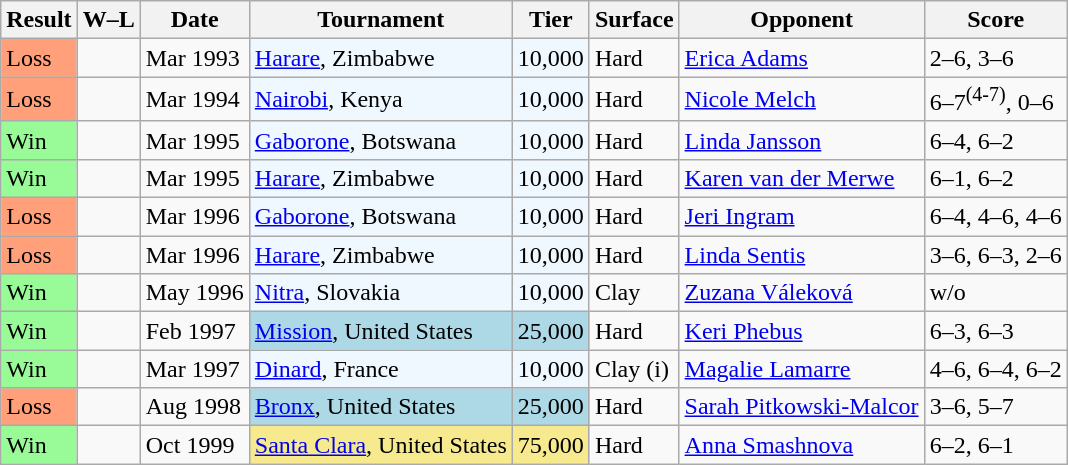<table class="sortable wikitable">
<tr>
<th><strong>Result</strong></th>
<th class="unsortable">W–L</th>
<th><strong>Date</strong></th>
<th><strong>Tournament</strong></th>
<th>Tier</th>
<th><strong>Surface</strong></th>
<th><strong>Opponent</strong></th>
<th class="unsortable"><strong>Score</strong></th>
</tr>
<tr>
<td style="background:#ffa07a;">Loss</td>
<td></td>
<td>Mar 1993</td>
<td bgcolor=f0f8ff><a href='#'>Harare</a>, Zimbabwe</td>
<td bgcolor=f0f8ff>10,000</td>
<td>Hard</td>
<td> <a href='#'>Erica Adams</a></td>
<td>2–6, 3–6</td>
</tr>
<tr>
<td style="background:#ffa07a;">Loss</td>
<td></td>
<td>Mar 1994</td>
<td bgcolor=f0f8ff><a href='#'>Nairobi</a>, Kenya</td>
<td bgcolor=f0f8ff>10,000</td>
<td>Hard</td>
<td> <a href='#'>Nicole Melch</a></td>
<td>6–7<sup>(4-7)</sup>, 0–6</td>
</tr>
<tr>
<td style="background:#98fb98;">Win</td>
<td></td>
<td>Mar 1995</td>
<td bgcolor=f0f8ff><a href='#'>Gaborone</a>, Botswana</td>
<td bgcolor=f0f8ff>10,000</td>
<td>Hard</td>
<td> <a href='#'>Linda Jansson</a></td>
<td>6–4, 6–2</td>
</tr>
<tr>
<td style="background:#98fb98;">Win</td>
<td></td>
<td>Mar 1995</td>
<td bgcolor=f0f8ff><a href='#'>Harare</a>, Zimbabwe</td>
<td bgcolor=f0f8ff>10,000</td>
<td>Hard</td>
<td> <a href='#'>Karen van der Merwe</a></td>
<td>6–1, 6–2</td>
</tr>
<tr>
<td style="background:#ffa07a;">Loss</td>
<td></td>
<td>Mar 1996</td>
<td bgcolor=f0f8ff><a href='#'>Gaborone</a>, Botswana</td>
<td bgcolor=f0f8ff>10,000</td>
<td>Hard</td>
<td> <a href='#'>Jeri Ingram</a></td>
<td>6–4, 4–6, 4–6</td>
</tr>
<tr>
<td style="background:#ffa07a;">Loss</td>
<td></td>
<td>Mar 1996</td>
<td bgcolor=f0f8ff><a href='#'>Harare</a>, Zimbabwe</td>
<td bgcolor=f0f8ff>10,000</td>
<td>Hard</td>
<td> <a href='#'>Linda Sentis</a></td>
<td>3–6, 6–3, 2–6</td>
</tr>
<tr>
<td style="background:#98fb98;">Win</td>
<td></td>
<td>May 1996</td>
<td bgcolor=f0f8ff><a href='#'>Nitra</a>, Slovakia</td>
<td bgcolor=f0f8ff>10,000</td>
<td>Clay</td>
<td> <a href='#'>Zuzana Váleková</a></td>
<td>w/o</td>
</tr>
<tr>
<td style="background:#98fb98;">Win</td>
<td></td>
<td>Feb 1997</td>
<td style="background:lightblue;"><a href='#'>Mission</a>, United States</td>
<td style="background:lightblue;">25,000</td>
<td>Hard</td>
<td> <a href='#'>Keri Phebus</a></td>
<td>6–3, 6–3</td>
</tr>
<tr>
<td style="background:#98fb98;">Win</td>
<td></td>
<td>Mar 1997</td>
<td bgcolor=f0f8ff><a href='#'>Dinard</a>, France</td>
<td bgcolor=f0f8ff>10,000</td>
<td>Clay (i)</td>
<td> <a href='#'>Magalie Lamarre</a></td>
<td>4–6, 6–4, 6–2</td>
</tr>
<tr>
<td style="background:#ffa07a;">Loss</td>
<td></td>
<td>Aug 1998</td>
<td style="background:lightblue;"><a href='#'>Bronx</a>, United States</td>
<td style="background:lightblue;">25,000</td>
<td>Hard</td>
<td> <a href='#'>Sarah Pitkowski-Malcor</a></td>
<td>3–6, 5–7</td>
</tr>
<tr>
<td style="background:#98fb98;">Win</td>
<td></td>
<td>Oct 1999</td>
<td style="background:#f7e98e;"><a href='#'>Santa Clara</a>, United States</td>
<td style="background:#f7e98e;">75,000</td>
<td>Hard</td>
<td> <a href='#'>Anna Smashnova</a></td>
<td>6–2, 6–1</td>
</tr>
</table>
